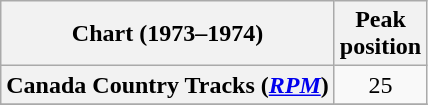<table class="wikitable sortable plainrowheaders" style="text-align:center">
<tr>
<th scope="col">Chart (1973–1974)</th>
<th scope="col">Peak<br>position</th>
</tr>
<tr>
<th scope="row">Canada Country Tracks (<em><a href='#'>RPM</a></em>)</th>
<td align="center">25</td>
</tr>
<tr>
</tr>
</table>
